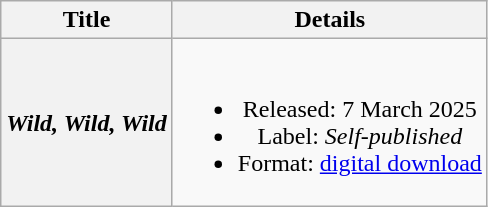<table class="wikitable plainrowheaders" style="text-align:center;">
<tr>
<th scope="col">Title</th>
<th scope="col">Details</th>
</tr>
<tr>
<th scope="row"><em>Wild, Wild, Wild</em></th>
<td><br><ul><li>Released: 7 March 2025</li><li>Label: <em>Self-published</em></li><li>Format: <a href='#'>digital download</a></li></ul></td>
</tr>
</table>
